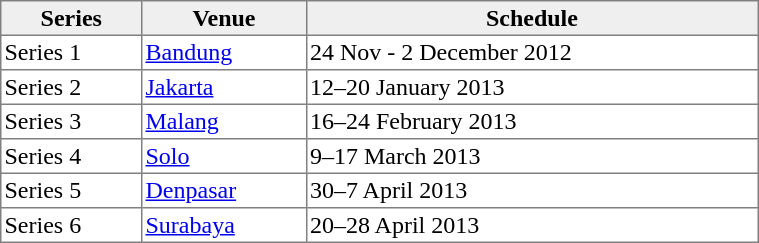<table class="toccolours" border="1" cellpadding="2" style="border-collapse: collapse; text-align: left; width: 40%;">
<tr style="background:#efefef; text-align: center">
<th>Series</th>
<th>Venue</th>
<th>Schedule</th>
</tr>
<tr style="">
<td>Series 1</td>
<td><a href='#'>Bandung</a></td>
<td>24 Nov - 2 December 2012</td>
</tr>
<tr>
<td>Series 2</td>
<td><a href='#'>Jakarta</a></td>
<td>12–20 January 2013</td>
</tr>
<tr>
<td>Series 3</td>
<td><a href='#'>Malang</a></td>
<td>16–24 February 2013</td>
</tr>
<tr>
<td>Series 4</td>
<td><a href='#'>Solo</a></td>
<td>9–17 March 2013</td>
</tr>
<tr>
<td>Series 5</td>
<td><a href='#'>Denpasar</a></td>
<td>30–7 April 2013</td>
</tr>
<tr>
<td>Series 6</td>
<td><a href='#'>Surabaya</a></td>
<td>20–28 April 2013</td>
</tr>
</table>
